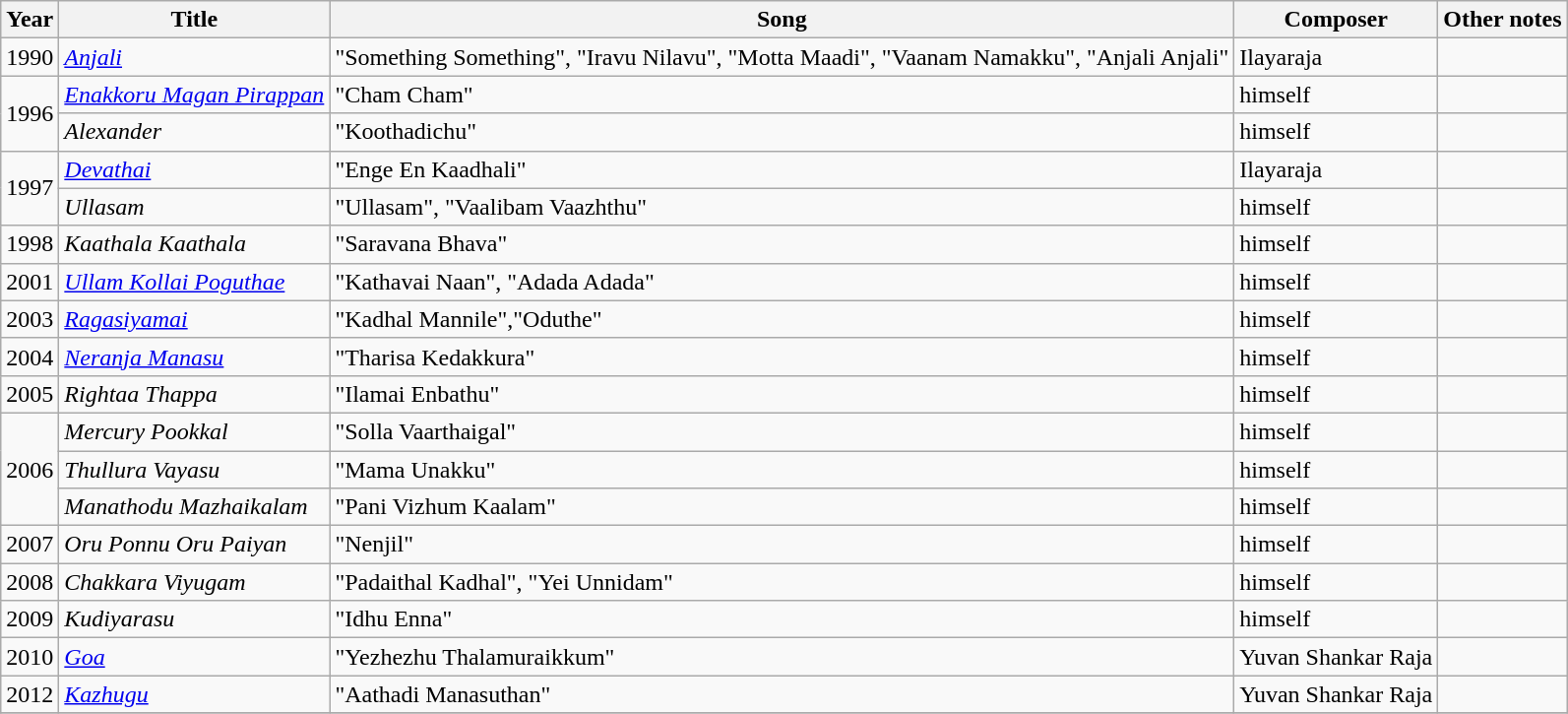<table class="wikitable sortable" border="1">
<tr>
<th>Year</th>
<th>Title</th>
<th>Song</th>
<th>Composer</th>
<th>Other notes</th>
</tr>
<tr>
<td>1990</td>
<td><em><a href='#'>Anjali</a></em></td>
<td>"Something Something", "Iravu Nilavu", "Motta Maadi", "Vaanam Namakku", "Anjali Anjali"</td>
<td>Ilayaraja</td>
<td></td>
</tr>
<tr>
<td rowspan="2">1996</td>
<td><em><a href='#'>Enakkoru Magan Pirappan</a></em></td>
<td>"Cham Cham"</td>
<td>himself</td>
<td></td>
</tr>
<tr>
<td><em>Alexander</em></td>
<td>"Koothadichu"</td>
<td>himself</td>
<td></td>
</tr>
<tr>
<td rowspan="2">1997</td>
<td><em><a href='#'>Devathai</a></em></td>
<td>"Enge En Kaadhali"</td>
<td>Ilayaraja</td>
<td></td>
</tr>
<tr>
<td><em>Ullasam</em></td>
<td>"Ullasam", "Vaalibam Vaazhthu"</td>
<td>himself</td>
<td></td>
</tr>
<tr>
<td>1998</td>
<td><em>Kaathala Kaathala</em></td>
<td>"Saravana Bhava"</td>
<td>himself</td>
<td></td>
</tr>
<tr>
<td>2001</td>
<td><em><a href='#'>Ullam Kollai Poguthae</a></em></td>
<td>"Kathavai Naan", "Adada Adada"</td>
<td>himself</td>
<td></td>
</tr>
<tr>
<td>2003</td>
<td><em><a href='#'>Ragasiyamai</a></em></td>
<td>"Kadhal Mannile","Oduthe"</td>
<td>himself</td>
<td></td>
</tr>
<tr>
<td>2004</td>
<td><em><a href='#'>Neranja Manasu</a></em></td>
<td>"Tharisa Kedakkura"</td>
<td>himself</td>
<td></td>
</tr>
<tr>
<td>2005</td>
<td><em>Rightaa Thappa</em></td>
<td>"Ilamai Enbathu"</td>
<td>himself</td>
<td></td>
</tr>
<tr>
<td rowspan="3">2006</td>
<td><em>Mercury Pookkal</em></td>
<td>"Solla Vaarthaigal"</td>
<td>himself</td>
<td></td>
</tr>
<tr>
<td><em>Thullura Vayasu</em></td>
<td>"Mama Unakku"</td>
<td>himself</td>
<td></td>
</tr>
<tr>
<td><em>Manathodu Mazhaikalam</em></td>
<td>"Pani Vizhum Kaalam"</td>
<td>himself</td>
<td></td>
</tr>
<tr>
<td>2007</td>
<td><em>Oru Ponnu Oru Paiyan</em></td>
<td>"Nenjil"</td>
<td>himself</td>
<td></td>
</tr>
<tr>
<td>2008</td>
<td><em>Chakkara Viyugam</em></td>
<td>"Padaithal Kadhal", "Yei Unnidam"</td>
<td>himself</td>
<td></td>
</tr>
<tr>
<td>2009</td>
<td><em>Kudiyarasu</em></td>
<td>"Idhu Enna"</td>
<td>himself</td>
<td></td>
</tr>
<tr>
<td>2010</td>
<td><em><a href='#'>Goa</a></em></td>
<td>"Yezhezhu Thalamuraikkum"</td>
<td>Yuvan Shankar Raja</td>
<td></td>
</tr>
<tr>
<td>2012</td>
<td><em><a href='#'>Kazhugu</a></em></td>
<td>"Aathadi Manasuthan"</td>
<td>Yuvan Shankar Raja</td>
<td></td>
</tr>
<tr>
</tr>
</table>
